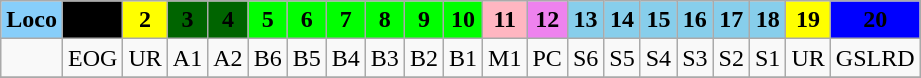<table class="wikitable plainrowheaders unsortable" style="text-align:center">
<tr>
<th scope="col" rowspan="1" style="background:lightskyblue;">Loco</th>
<th scope="col" rowspan="1" style="background:black;">1</th>
<th scope="col" rowspan="1" style="background:yellow;">2</th>
<th scope="col" rowspan="1" style="background:darkgreen;">3</th>
<th scope="col" rowspan="1" style="background:darkgreen;">4</th>
<th scope="col" rowspan="1" style="background:lime;">5</th>
<th scope="col" rowspan="1" style="background:lime;">6</th>
<th scope="col" rowspan="1" style="background:lime;">7</th>
<th scope="col" rowspan="1" style="background:lime;">8</th>
<th scope="col" rowspan="1" style="background:lime;">9</th>
<th scope="col" rowspan="1" style="background:lime;">10</th>
<th scope="col" rowspan="1" style="background:lightpink;">11</th>
<th scope="col" rowspan="1" style="background:violet;">12</th>
<th scope="col" rowspan="1" style="background:skyblue;">13</th>
<th scope="col" rowspan="1" style="background:skyblue;">14</th>
<th scope="col" rowspan="1" style="background:skyblue;">15</th>
<th scope="col" rowspan="1" style="background:skyblue;">16</th>
<th scope="col" rowspan="1" style="background:skyblue;">17</th>
<th scope="col" rowspan="1" style="background:skyblue;">18</th>
<th scope="col" rowspan="1" style="background:yellow;">19</th>
<th scope="col" rowspan="1" style="background:blue;">20</th>
</tr>
<tr>
<td></td>
<td>EOG</td>
<td>UR</td>
<td>A1</td>
<td>A2</td>
<td>B6</td>
<td>B5</td>
<td>B4</td>
<td>B3</td>
<td>B2</td>
<td>B1</td>
<td>M1</td>
<td>PC</td>
<td>S6</td>
<td>S5</td>
<td>S4</td>
<td>S3</td>
<td>S2</td>
<td>S1</td>
<td>UR</td>
<td>GSLRD</td>
</tr>
<tr>
</tr>
</table>
